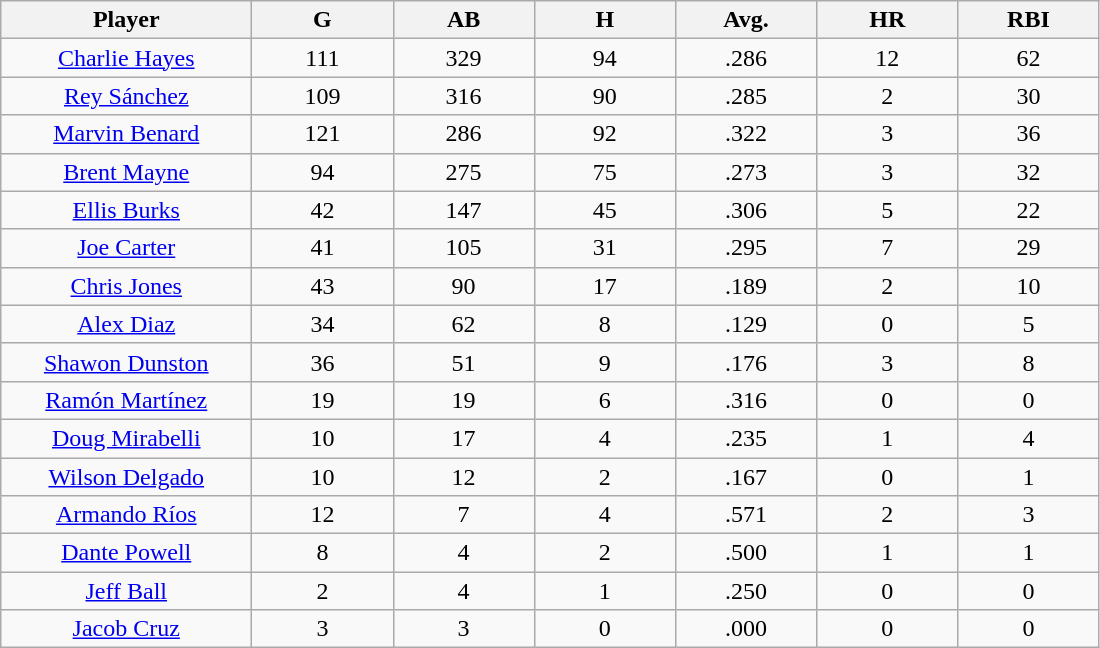<table class="wikitable sortable">
<tr>
<th bgcolor="#DDDDFF" width="16%">Player</th>
<th bgcolor="#DDDDFF" width="9%">G</th>
<th bgcolor="#DDDDFF" width="9%">AB</th>
<th bgcolor="#DDDDFF" width="9%">H</th>
<th bgcolor="#DDDDFF" width="9%">Avg.</th>
<th bgcolor="#DDDDFF" width="9%">HR</th>
<th bgcolor="#DDDDFF" width="9%">RBI</th>
</tr>
<tr align="center">
<td><a href='#'>Charlie Hayes</a></td>
<td>111</td>
<td>329</td>
<td>94</td>
<td>.286</td>
<td>12</td>
<td>62</td>
</tr>
<tr align=center>
<td><a href='#'>Rey Sánchez</a></td>
<td>109</td>
<td>316</td>
<td>90</td>
<td>.285</td>
<td>2</td>
<td>30</td>
</tr>
<tr align=center>
<td><a href='#'>Marvin Benard</a></td>
<td>121</td>
<td>286</td>
<td>92</td>
<td>.322</td>
<td>3</td>
<td>36</td>
</tr>
<tr align=center>
<td><a href='#'>Brent Mayne</a></td>
<td>94</td>
<td>275</td>
<td>75</td>
<td>.273</td>
<td>3</td>
<td>32</td>
</tr>
<tr align=center>
<td><a href='#'>Ellis Burks</a></td>
<td>42</td>
<td>147</td>
<td>45</td>
<td>.306</td>
<td>5</td>
<td>22</td>
</tr>
<tr align=center>
<td><a href='#'>Joe Carter</a></td>
<td>41</td>
<td>105</td>
<td>31</td>
<td>.295</td>
<td>7</td>
<td>29</td>
</tr>
<tr align=center>
<td><a href='#'>Chris Jones</a></td>
<td>43</td>
<td>90</td>
<td>17</td>
<td>.189</td>
<td>2</td>
<td>10</td>
</tr>
<tr align=center>
<td><a href='#'>Alex Diaz</a></td>
<td>34</td>
<td>62</td>
<td>8</td>
<td>.129</td>
<td>0</td>
<td>5</td>
</tr>
<tr align="center">
<td><a href='#'>Shawon Dunston</a></td>
<td>36</td>
<td>51</td>
<td>9</td>
<td>.176</td>
<td>3</td>
<td>8</td>
</tr>
<tr align=center>
<td><a href='#'>Ramón Martínez</a></td>
<td>19</td>
<td>19</td>
<td>6</td>
<td>.316</td>
<td>0</td>
<td>0</td>
</tr>
<tr align=center>
<td><a href='#'>Doug Mirabelli</a></td>
<td>10</td>
<td>17</td>
<td>4</td>
<td>.235</td>
<td>1</td>
<td>4</td>
</tr>
<tr align=center>
<td><a href='#'>Wilson Delgado</a></td>
<td>10</td>
<td>12</td>
<td>2</td>
<td>.167</td>
<td>0</td>
<td>1</td>
</tr>
<tr align=center>
<td><a href='#'>Armando Ríos</a></td>
<td>12</td>
<td>7</td>
<td>4</td>
<td>.571</td>
<td>2</td>
<td>3</td>
</tr>
<tr align=center>
<td><a href='#'>Dante Powell</a></td>
<td>8</td>
<td>4</td>
<td>2</td>
<td>.500</td>
<td>1</td>
<td>1</td>
</tr>
<tr align=center>
<td><a href='#'>Jeff Ball</a></td>
<td>2</td>
<td>4</td>
<td>1</td>
<td>.250</td>
<td>0</td>
<td>0</td>
</tr>
<tr align=center>
<td><a href='#'>Jacob Cruz</a></td>
<td>3</td>
<td>3</td>
<td>0</td>
<td>.000</td>
<td>0</td>
<td>0</td>
</tr>
</table>
